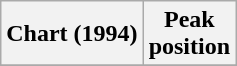<table class="wikitable sortable">
<tr>
<th align="left">Chart (1994)</th>
<th align="center">Peak<br>position</th>
</tr>
<tr>
</tr>
</table>
